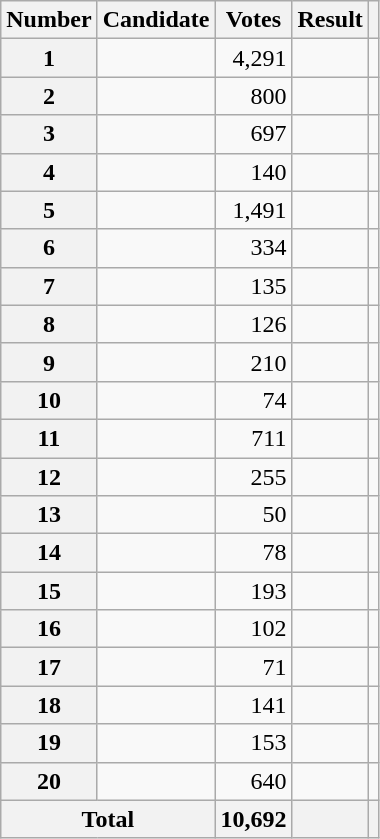<table class="wikitable sortable">
<tr>
<th scope="col">Number</th>
<th scope="col">Candidate</th>
<th scope="col">Votes</th>
<th scope="col">Result</th>
<th scope="col" class="unsortable"></th>
</tr>
<tr>
<th scope="row">1</th>
<td></td>
<td style="text-align:right">4,291</td>
<td></td>
<td></td>
</tr>
<tr>
<th scope="row">2</th>
<td></td>
<td style="text-align:right">800</td>
<td></td>
<td></td>
</tr>
<tr>
<th scope="row">3</th>
<td></td>
<td style="text-align:right">697</td>
<td></td>
<td></td>
</tr>
<tr>
<th scope="row">4</th>
<td></td>
<td style="text-align:right">140</td>
<td></td>
<td></td>
</tr>
<tr>
<th scope="row">5</th>
<td></td>
<td style="text-align:right">1,491</td>
<td></td>
<td></td>
</tr>
<tr>
<th scope="row">6</th>
<td></td>
<td style="text-align:right">334</td>
<td></td>
<td></td>
</tr>
<tr>
<th scope="row">7</th>
<td></td>
<td style="text-align:right">135</td>
<td></td>
<td></td>
</tr>
<tr>
<th scope="row">8</th>
<td></td>
<td style="text-align:right">126</td>
<td></td>
<td></td>
</tr>
<tr>
<th scope="row">9</th>
<td></td>
<td style="text-align:right">210</td>
<td></td>
<td></td>
</tr>
<tr>
<th scope="row">10</th>
<td></td>
<td style="text-align:right">74</td>
<td></td>
<td></td>
</tr>
<tr>
<th scope="row">11</th>
<td></td>
<td style="text-align:right">711</td>
<td></td>
<td></td>
</tr>
<tr>
<th scope="row">12</th>
<td></td>
<td style="text-align:right">255</td>
<td></td>
<td></td>
</tr>
<tr>
<th scope="row">13</th>
<td></td>
<td style="text-align:right">50</td>
<td></td>
<td></td>
</tr>
<tr>
<th scope="row">14</th>
<td></td>
<td style="text-align:right">78</td>
<td></td>
<td></td>
</tr>
<tr>
<th scope="row">15</th>
<td></td>
<td style="text-align:right">193</td>
<td></td>
<td></td>
</tr>
<tr>
<th scope="row">16</th>
<td></td>
<td style="text-align:right">102</td>
<td></td>
<td></td>
</tr>
<tr>
<th scope="row">17</th>
<td></td>
<td style="text-align:right">71</td>
<td></td>
<td></td>
</tr>
<tr>
<th scope="row">18</th>
<td></td>
<td style="text-align:right">141</td>
<td></td>
<td></td>
</tr>
<tr>
<th scope="row">19</th>
<td></td>
<td style="text-align:right">153</td>
<td></td>
<td></td>
</tr>
<tr>
<th scope="row">20</th>
<td></td>
<td style="text-align:right">640</td>
<td></td>
<td></td>
</tr>
<tr class="sortbottom">
<th scope="row" colspan="2">Total</th>
<th style="text-align:right">10,692</th>
<th></th>
<th></th>
</tr>
</table>
